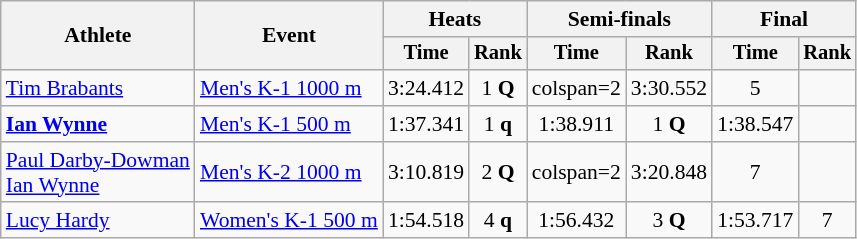<table class="wikitable" style="font-size:90%">
<tr>
<th rowspan=2>Athlete</th>
<th rowspan=2>Event</th>
<th colspan=2>Heats</th>
<th colspan=2>Semi-finals</th>
<th colspan=2>Final</th>
</tr>
<tr style="font-size:95%">
<th>Time</th>
<th>Rank</th>
<th>Time</th>
<th>Rank</th>
<th>Time</th>
<th>Rank</th>
</tr>
<tr align=center>
<td align=left><a href='#'>Tim Brabants</a></td>
<td align=left><a href='#'>Men's K-1 1000 m</a></td>
<td>3:24.412</td>
<td>1 <strong>Q</strong></td>
<td>colspan=2 </td>
<td>3:30.552</td>
<td>5</td>
</tr>
<tr align=center>
<td align=left><strong><a href='#'>Ian Wynne</a></strong></td>
<td align=left><a href='#'>Men's K-1 500 m</a></td>
<td>1:37.341</td>
<td>1 <strong>q</strong></td>
<td>1:38.911</td>
<td>1 <strong>Q</strong></td>
<td>1:38.547</td>
<td></td>
</tr>
<tr align=center>
<td align=left><a href='#'>Paul Darby-Dowman</a><br><a href='#'>Ian Wynne</a></td>
<td align=left><a href='#'>Men's K-2 1000 m</a></td>
<td>3:10.819</td>
<td>2 <strong>Q</strong></td>
<td>colspan=2 </td>
<td>3:20.848</td>
<td>7</td>
</tr>
<tr align=center>
<td align=left><a href='#'>Lucy Hardy</a></td>
<td align=left><a href='#'>Women's K-1 500 m</a></td>
<td>1:54.518</td>
<td>4 <strong>q</strong></td>
<td>1:56.432</td>
<td>3 <strong>Q</strong></td>
<td>1:53.717</td>
<td>7</td>
</tr>
</table>
